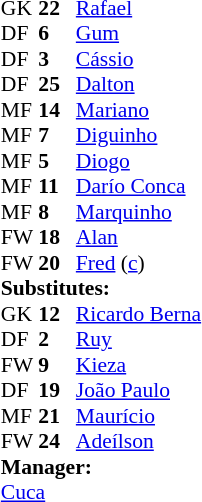<table cellspacing="0" cellpadding="0" style="font-size:90%; margin:0.2em auto;">
<tr>
<th width="25"></th>
<th width="25"></th>
</tr>
<tr>
<td>GK</td>
<td><strong>22</strong></td>
<td> <a href='#'>Rafael</a></td>
<td></td>
<td></td>
</tr>
<tr>
<td>DF</td>
<td><strong>6</strong></td>
<td> <a href='#'>Gum</a></td>
<td></td>
<td></td>
</tr>
<tr>
<td>DF</td>
<td><strong>3</strong></td>
<td> <a href='#'>Cássio</a></td>
</tr>
<tr>
<td>DF</td>
<td><strong>25</strong></td>
<td> <a href='#'>Dalton</a></td>
</tr>
<tr>
<td>MF</td>
<td><strong>14</strong></td>
<td> <a href='#'>Mariano</a></td>
<td></td>
</tr>
<tr>
<td>MF</td>
<td><strong>7</strong></td>
<td> <a href='#'>Diguinho</a></td>
<td></td>
</tr>
<tr>
<td>MF</td>
<td><strong>5</strong></td>
<td> <a href='#'>Diogo</a></td>
</tr>
<tr>
<td>MF</td>
<td><strong>11</strong></td>
<td> <a href='#'>Darío Conca</a></td>
</tr>
<tr>
<td>MF</td>
<td><strong>8</strong></td>
<td> <a href='#'>Marquinho</a></td>
<td></td>
<td></td>
</tr>
<tr>
<td>FW</td>
<td><strong>18</strong></td>
<td> <a href='#'>Alan</a></td>
<td></td>
</tr>
<tr>
<td>FW</td>
<td><strong>20</strong></td>
<td> <a href='#'>Fred</a> (<a href='#'>c</a>)</td>
</tr>
<tr>
<td colspan=3><strong>Substitutes:</strong></td>
</tr>
<tr>
<td>GK</td>
<td><strong>12</strong></td>
<td> <a href='#'>Ricardo Berna</a></td>
</tr>
<tr>
<td>DF</td>
<td><strong>2</strong></td>
<td> <a href='#'>Ruy</a></td>
<td></td>
</tr>
<tr>
<td>FW</td>
<td><strong>9</strong></td>
<td> <a href='#'>Kieza</a></td>
<td></td>
</tr>
<tr>
<td>DF</td>
<td><strong>19</strong></td>
<td> <a href='#'>João Paulo</a></td>
</tr>
<tr>
<td>MF</td>
<td><strong>21</strong></td>
<td> <a href='#'>Maurício</a></td>
<td></td>
</tr>
<tr>
<td>FW</td>
<td><strong>24</strong></td>
<td> <a href='#'>Adeílson</a></td>
</tr>
<tr>
<td colspan=3><strong>Manager:</strong></td>
</tr>
<tr>
<td colspan=4> <a href='#'>Cuca</a></td>
</tr>
</table>
